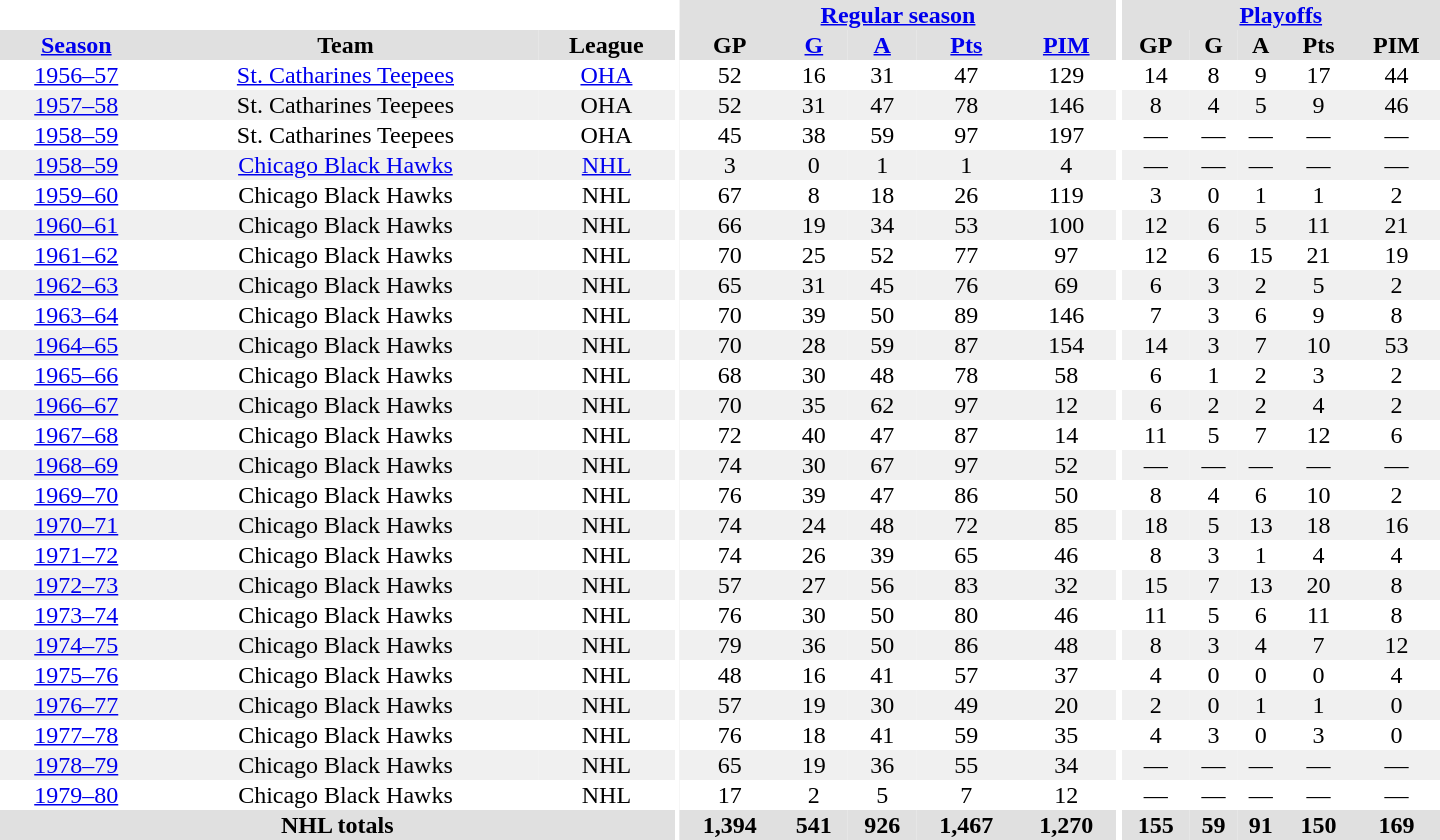<table border="0" cellpadding="1" cellspacing="0" style="text-align:center; width:60em">
<tr bgcolor="#e0e0e0">
<th colspan="3" bgcolor="#ffffff"></th>
<th rowspan="100" bgcolor="#ffffff"></th>
<th colspan="5"><a href='#'>Regular season</a></th>
<th rowspan="100" bgcolor="#ffffff"></th>
<th colspan="5"><a href='#'>Playoffs</a></th>
</tr>
<tr bgcolor="#e0e0e0">
<th><a href='#'>Season</a></th>
<th>Team</th>
<th>League</th>
<th>GP</th>
<th><a href='#'>G</a></th>
<th><a href='#'>A</a></th>
<th><a href='#'>Pts</a></th>
<th><a href='#'>PIM</a></th>
<th>GP</th>
<th>G</th>
<th>A</th>
<th>Pts</th>
<th>PIM</th>
</tr>
<tr>
<td><a href='#'>1956–57</a></td>
<td><a href='#'>St. Catharines Teepees</a></td>
<td><a href='#'>OHA</a></td>
<td>52</td>
<td>16</td>
<td>31</td>
<td>47</td>
<td>129</td>
<td>14</td>
<td>8</td>
<td>9</td>
<td>17</td>
<td>44</td>
</tr>
<tr bgcolor="#f0f0f0">
<td><a href='#'>1957–58</a></td>
<td>St. Catharines Teepees</td>
<td>OHA</td>
<td>52</td>
<td>31</td>
<td>47</td>
<td>78</td>
<td>146</td>
<td>8</td>
<td>4</td>
<td>5</td>
<td>9</td>
<td>46</td>
</tr>
<tr>
<td><a href='#'>1958–59</a></td>
<td>St. Catharines Teepees</td>
<td>OHA</td>
<td>45</td>
<td>38</td>
<td>59</td>
<td>97</td>
<td>197</td>
<td>—</td>
<td>—</td>
<td>—</td>
<td>—</td>
<td>—</td>
</tr>
<tr bgcolor="#f0f0f0">
<td><a href='#'>1958–59</a></td>
<td><a href='#'>Chicago Black Hawks</a></td>
<td><a href='#'>NHL</a></td>
<td>3</td>
<td>0</td>
<td>1</td>
<td>1</td>
<td>4</td>
<td>—</td>
<td>—</td>
<td>—</td>
<td>—</td>
<td>—</td>
</tr>
<tr>
<td><a href='#'>1959–60</a></td>
<td>Chicago Black Hawks</td>
<td>NHL</td>
<td>67</td>
<td>8</td>
<td>18</td>
<td>26</td>
<td>119</td>
<td>3</td>
<td>0</td>
<td>1</td>
<td>1</td>
<td>2</td>
</tr>
<tr bgcolor="#f0f0f0">
<td><a href='#'>1960–61</a></td>
<td>Chicago Black Hawks</td>
<td>NHL</td>
<td>66</td>
<td>19</td>
<td>34</td>
<td>53</td>
<td>100</td>
<td>12</td>
<td>6</td>
<td>5</td>
<td>11</td>
<td>21</td>
</tr>
<tr>
<td><a href='#'>1961–62</a></td>
<td>Chicago Black Hawks</td>
<td>NHL</td>
<td>70</td>
<td>25</td>
<td>52</td>
<td>77</td>
<td>97</td>
<td>12</td>
<td>6</td>
<td>15</td>
<td>21</td>
<td>19</td>
</tr>
<tr bgcolor="#f0f0f0">
<td><a href='#'>1962–63</a></td>
<td>Chicago Black Hawks</td>
<td>NHL</td>
<td>65</td>
<td>31</td>
<td>45</td>
<td>76</td>
<td>69</td>
<td>6</td>
<td>3</td>
<td>2</td>
<td>5</td>
<td>2</td>
</tr>
<tr>
<td><a href='#'>1963–64</a></td>
<td>Chicago Black Hawks</td>
<td>NHL</td>
<td>70</td>
<td>39</td>
<td>50</td>
<td>89</td>
<td>146</td>
<td>7</td>
<td>3</td>
<td>6</td>
<td>9</td>
<td>8</td>
</tr>
<tr bgcolor="#f0f0f0">
<td><a href='#'>1964–65</a></td>
<td>Chicago Black Hawks</td>
<td>NHL</td>
<td>70</td>
<td>28</td>
<td>59</td>
<td>87</td>
<td>154</td>
<td>14</td>
<td>3</td>
<td>7</td>
<td>10</td>
<td>53</td>
</tr>
<tr>
<td><a href='#'>1965–66</a></td>
<td>Chicago Black Hawks</td>
<td>NHL</td>
<td>68</td>
<td>30</td>
<td>48</td>
<td>78</td>
<td>58</td>
<td>6</td>
<td>1</td>
<td>2</td>
<td>3</td>
<td>2</td>
</tr>
<tr bgcolor="#f0f0f0">
<td><a href='#'>1966–67</a></td>
<td>Chicago Black Hawks</td>
<td>NHL</td>
<td>70</td>
<td>35</td>
<td>62</td>
<td>97</td>
<td>12</td>
<td>6</td>
<td>2</td>
<td>2</td>
<td>4</td>
<td>2</td>
</tr>
<tr>
<td><a href='#'>1967–68</a></td>
<td>Chicago Black Hawks</td>
<td>NHL</td>
<td>72</td>
<td>40</td>
<td>47</td>
<td>87</td>
<td>14</td>
<td>11</td>
<td>5</td>
<td>7</td>
<td>12</td>
<td>6</td>
</tr>
<tr bgcolor="#f0f0f0">
<td><a href='#'>1968–69</a></td>
<td>Chicago Black Hawks</td>
<td>NHL</td>
<td>74</td>
<td>30</td>
<td>67</td>
<td>97</td>
<td>52</td>
<td>—</td>
<td>—</td>
<td>—</td>
<td>—</td>
<td>—</td>
</tr>
<tr>
<td><a href='#'>1969–70</a></td>
<td>Chicago Black Hawks</td>
<td>NHL</td>
<td>76</td>
<td>39</td>
<td>47</td>
<td>86</td>
<td>50</td>
<td>8</td>
<td>4</td>
<td>6</td>
<td>10</td>
<td>2</td>
</tr>
<tr bgcolor="#f0f0f0">
<td><a href='#'>1970–71</a></td>
<td>Chicago Black Hawks</td>
<td>NHL</td>
<td>74</td>
<td>24</td>
<td>48</td>
<td>72</td>
<td>85</td>
<td>18</td>
<td>5</td>
<td>13</td>
<td>18</td>
<td>16</td>
</tr>
<tr>
<td><a href='#'>1971–72</a></td>
<td>Chicago Black Hawks</td>
<td>NHL</td>
<td>74</td>
<td>26</td>
<td>39</td>
<td>65</td>
<td>46</td>
<td>8</td>
<td>3</td>
<td>1</td>
<td>4</td>
<td>4</td>
</tr>
<tr bgcolor="#f0f0f0">
<td><a href='#'>1972–73</a></td>
<td>Chicago Black Hawks</td>
<td>NHL</td>
<td>57</td>
<td>27</td>
<td>56</td>
<td>83</td>
<td>32</td>
<td>15</td>
<td>7</td>
<td>13</td>
<td>20</td>
<td>8</td>
</tr>
<tr>
<td><a href='#'>1973–74</a></td>
<td>Chicago Black Hawks</td>
<td>NHL</td>
<td>76</td>
<td>30</td>
<td>50</td>
<td>80</td>
<td>46</td>
<td>11</td>
<td>5</td>
<td>6</td>
<td>11</td>
<td>8</td>
</tr>
<tr bgcolor="#f0f0f0">
<td><a href='#'>1974–75</a></td>
<td>Chicago Black Hawks</td>
<td>NHL</td>
<td>79</td>
<td>36</td>
<td>50</td>
<td>86</td>
<td>48</td>
<td>8</td>
<td>3</td>
<td>4</td>
<td>7</td>
<td>12</td>
</tr>
<tr>
<td><a href='#'>1975–76</a></td>
<td>Chicago Black Hawks</td>
<td>NHL</td>
<td>48</td>
<td>16</td>
<td>41</td>
<td>57</td>
<td>37</td>
<td>4</td>
<td>0</td>
<td>0</td>
<td>0</td>
<td>4</td>
</tr>
<tr bgcolor="#f0f0f0">
<td><a href='#'>1976–77</a></td>
<td>Chicago Black Hawks</td>
<td>NHL</td>
<td>57</td>
<td>19</td>
<td>30</td>
<td>49</td>
<td>20</td>
<td>2</td>
<td>0</td>
<td>1</td>
<td>1</td>
<td>0</td>
</tr>
<tr>
<td><a href='#'>1977–78</a></td>
<td>Chicago Black Hawks</td>
<td>NHL</td>
<td>76</td>
<td>18</td>
<td>41</td>
<td>59</td>
<td>35</td>
<td>4</td>
<td>3</td>
<td>0</td>
<td>3</td>
<td>0</td>
</tr>
<tr bgcolor="#f0f0f0">
<td><a href='#'>1978–79</a></td>
<td>Chicago Black Hawks</td>
<td>NHL</td>
<td>65</td>
<td>19</td>
<td>36</td>
<td>55</td>
<td>34</td>
<td>—</td>
<td>—</td>
<td>—</td>
<td>—</td>
<td>—</td>
</tr>
<tr>
<td><a href='#'>1979–80</a></td>
<td>Chicago Black Hawks</td>
<td>NHL</td>
<td>17</td>
<td>2</td>
<td>5</td>
<td>7</td>
<td>12</td>
<td>—</td>
<td>—</td>
<td>—</td>
<td>—</td>
<td>—</td>
</tr>
<tr bgcolor="#e0e0e0">
<th colspan="3">NHL totals</th>
<th>1,394</th>
<th>541</th>
<th>926</th>
<th>1,467</th>
<th>1,270</th>
<th>155</th>
<th>59</th>
<th>91</th>
<th>150</th>
<th>169</th>
</tr>
</table>
